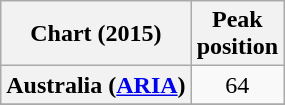<table class="wikitable sortable plainrowheaders" style="text-align:center;">
<tr>
<th>Chart (2015)</th>
<th>Peak<br>position</th>
</tr>
<tr>
<th scope="row">Australia (<a href='#'>ARIA</a>)</th>
<td>64</td>
</tr>
<tr>
</tr>
<tr>
</tr>
<tr>
</tr>
<tr>
</tr>
<tr>
</tr>
<tr>
</tr>
</table>
